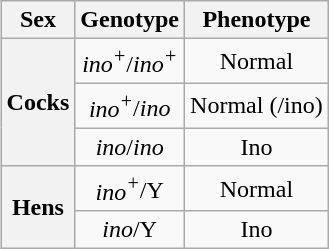<table class="wikitable" style="text-align:center" align="right">
<tr>
<th>Sex</th>
<th>Genotype</th>
<th>Phenotype</th>
</tr>
<tr>
<th rowspan=3>Cocks</th>
<td><em>ino<sup>+</sup></em>/<em>ino<sup>+</sup></em></td>
<td>Normal</td>
</tr>
<tr>
<td><em>ino<sup>+</sup></em>/<em>ino</em></td>
<td>Normal (/ino)</td>
</tr>
<tr>
<td><em>ino</em>/<em>ino</em></td>
<td>Ino</td>
</tr>
<tr>
<th rowspan=2>Hens</th>
<td><em>ino<sup>+</sup></em>/Y</td>
<td>Normal</td>
</tr>
<tr>
<td><em>ino</em>/Y</td>
<td>Ino</td>
</tr>
</table>
